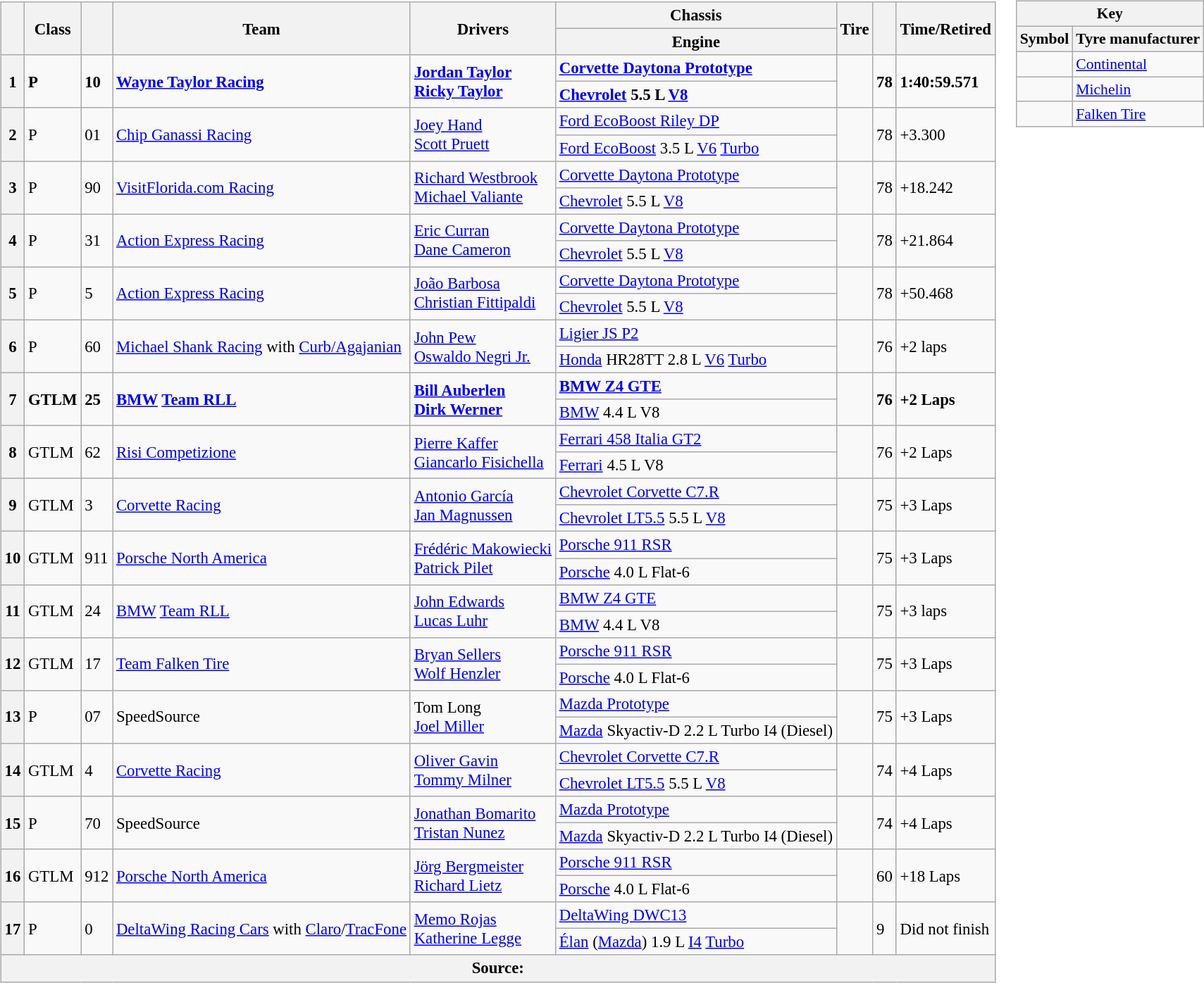<table>
<tr valign="top">
<td><br><table class="wikitable" style="font-size: 95%;">
<tr>
<th rowspan=2></th>
<th rowspan=2>Class</th>
<th rowspan=2 class="unsortable"></th>
<th rowspan=2 class="unsortable">Team</th>
<th rowspan=2 class="unsortable">Drivers</th>
<th scope="col" class="unsortable">Chassis</th>
<th rowspan=2>Tire</th>
<th rowspan=2 class="unsortable"></th>
<th rowspan=2 class="unsortable">Time/Retired</th>
</tr>
<tr>
<th>Engine</th>
</tr>
<tr style="font-weight:bold">
<th rowspan="2">1</th>
<td rowspan="2">P</td>
<td rowspan="2">10</td>
<td rowspan="2"> <a href='#'>Wayne Taylor Racing</a></td>
<td rowspan="2"> <a href='#'>Jordan Taylor</a><br> <a href='#'>Ricky Taylor</a></td>
<td><a href='#'>Corvette Daytona Prototype</a></td>
<td rowspan="2"></td>
<td rowspan="2">78</td>
<td rowspan="2">1:40:59.571</td>
</tr>
<tr style="font-weight:bold">
<td><a href='#'>Chevrolet</a> 5.5 L <a href='#'>V8</a></td>
</tr>
<tr>
<th rowspan="2">2</th>
<td rowspan="2">P</td>
<td rowspan="2">01</td>
<td rowspan="2"> <a href='#'>Chip Ganassi Racing</a></td>
<td rowspan="2"> <a href='#'>Joey Hand</a><br> <a href='#'>Scott Pruett</a></td>
<td><a href='#'>Ford EcoBoost Riley DP</a></td>
<td rowspan="2"></td>
<td rowspan="2">78</td>
<td rowspan="2">+3.300</td>
</tr>
<tr>
<td><a href='#'>Ford EcoBoost</a> 3.5 L <a href='#'>V6</a> <a href='#'>Turbo</a></td>
</tr>
<tr>
<th rowspan="2">3</th>
<td rowspan="2">P</td>
<td rowspan="2">90</td>
<td rowspan="2"> <a href='#'>VisitFlorida.com Racing</a></td>
<td rowspan="2"> <a href='#'>Richard Westbrook</a><br> <a href='#'>Michael Valiante</a></td>
<td><a href='#'>Corvette Daytona Prototype</a></td>
<td rowspan="2"></td>
<td rowspan="2">78</td>
<td rowspan="2">+18.242</td>
</tr>
<tr>
<td><a href='#'>Chevrolet</a> 5.5 L <a href='#'>V8</a></td>
</tr>
<tr>
<th rowspan="2">4</th>
<td rowspan="2">P</td>
<td rowspan="2">31</td>
<td rowspan="2"> <a href='#'>Action Express Racing</a></td>
<td rowspan="2"> <a href='#'>Eric Curran</a><br> <a href='#'>Dane Cameron</a></td>
<td><a href='#'>Corvette Daytona Prototype</a></td>
<td rowspan="2"></td>
<td rowspan="2">78</td>
<td rowspan="2">+21.864</td>
</tr>
<tr>
<td><a href='#'>Chevrolet</a> 5.5 L <a href='#'>V8</a></td>
</tr>
<tr>
<th rowspan="2">5</th>
<td rowspan="2">P</td>
<td rowspan="2">5</td>
<td rowspan="2"> <a href='#'>Action Express Racing</a></td>
<td rowspan="2"> <a href='#'>João Barbosa</a><br> <a href='#'>Christian Fittipaldi</a></td>
<td><a href='#'>Corvette Daytona Prototype</a></td>
<td rowspan="2"></td>
<td rowspan="2">78</td>
<td rowspan="2">+50.468</td>
</tr>
<tr>
<td><a href='#'>Chevrolet</a> 5.5 L <a href='#'>V8</a></td>
</tr>
<tr>
<th rowspan="2">6</th>
<td rowspan="2">P</td>
<td rowspan="2">60</td>
<td rowspan="2"> <a href='#'>Michael Shank Racing</a> with <a href='#'>Curb/Agajanian</a></td>
<td rowspan="2"> <a href='#'>John Pew</a><br> <a href='#'>Oswaldo Negri Jr.</a></td>
<td><a href='#'>Ligier JS P2</a></td>
<td rowspan="2"></td>
<td rowspan="2">76</td>
<td rowspan="2">+2 laps</td>
</tr>
<tr>
<td><a href='#'>Honda</a> HR28TT 2.8 L <a href='#'>V6</a> <a href='#'>Turbo</a></td>
</tr>
<tr style="font-weight:bold">
<th rowspan="2">7</th>
<td rowspan="2">GTLM</td>
<td rowspan="2">25</td>
<td rowspan="2"> <a href='#'>BMW</a> <a href='#'>Team RLL</a></td>
<td rowspan="2"> <a href='#'>Bill Auberlen</a><br> <a href='#'>Dirk Werner</a></td>
<td><a href='#'>BMW Z4 GTE</a></td>
<td rowspan="2"></td>
<td rowspan="2">76</td>
<td rowspan="2">+2 Laps </td>
</tr>
<tr>
<td><a href='#'>BMW</a> 4.4 L V8</td>
</tr>
<tr>
<th rowspan="2">8</th>
<td rowspan="2">GTLM</td>
<td rowspan="2">62</td>
<td rowspan="2"> <a href='#'>Risi Competizione</a></td>
<td rowspan="2"> <a href='#'>Pierre Kaffer</a><br> <a href='#'>Giancarlo Fisichella</a></td>
<td><a href='#'>Ferrari 458 Italia GT2</a></td>
<td rowspan="2"></td>
<td rowspan="2">76</td>
<td rowspan="2">+2 Laps</td>
</tr>
<tr>
<td><a href='#'>Ferrari</a> 4.5 L V8</td>
</tr>
<tr>
<th rowspan="2">9</th>
<td rowspan="2">GTLM</td>
<td rowspan="2">3</td>
<td rowspan="2"> <a href='#'>Corvette Racing</a></td>
<td rowspan="2"> <a href='#'>Antonio García</a><br> <a href='#'>Jan Magnussen</a></td>
<td><a href='#'>Chevrolet Corvette C7.R</a></td>
<td rowspan="2"></td>
<td rowspan="2">75</td>
<td rowspan="2">+3 Laps</td>
</tr>
<tr>
<td><a href='#'>Chevrolet LT5.5</a> 5.5 L <a href='#'>V8</a></td>
</tr>
<tr>
<th rowspan="2">10</th>
<td rowspan="2">GTLM</td>
<td rowspan="2">911</td>
<td rowspan="2"> <a href='#'>Porsche North America</a></td>
<td rowspan="2"> <a href='#'>Frédéric Makowiecki</a><br> <a href='#'>Patrick Pilet</a></td>
<td><a href='#'>Porsche 911 RSR</a></td>
<td rowspan="2"></td>
<td rowspan="2">75</td>
<td rowspan="2">+3 Laps</td>
</tr>
<tr>
<td><a href='#'>Porsche</a> 4.0 L Flat-6</td>
</tr>
<tr>
<th rowspan="2">11</th>
<td rowspan="2">GTLM</td>
<td rowspan="2">24</td>
<td rowspan="2"> <a href='#'>BMW</a> <a href='#'>Team RLL</a></td>
<td rowspan="2"> <a href='#'>John Edwards</a><br> <a href='#'>Lucas Luhr</a></td>
<td><a href='#'>BMW Z4 GTE</a></td>
<td rowspan="2"></td>
<td rowspan="2">75</td>
<td rowspan="2">+3 laps</td>
</tr>
<tr>
<td><a href='#'>BMW</a> 4.4 L V8</td>
</tr>
<tr>
<th rowspan="2">12</th>
<td rowspan="2">GTLM</td>
<td rowspan="2">17</td>
<td rowspan="2"> <a href='#'>Team Falken Tire</a></td>
<td rowspan="2"> <a href='#'>Bryan Sellers</a><br> <a href='#'>Wolf Henzler</a></td>
<td><a href='#'>Porsche 911 RSR</a></td>
<td rowspan="2"></td>
<td rowspan="2">75</td>
<td rowspan="2">+3 Laps</td>
</tr>
<tr>
<td><a href='#'>Porsche</a> 4.0 L Flat-6</td>
</tr>
<tr>
<th rowspan="2">13</th>
<td rowspan="2">P</td>
<td rowspan="2">07</td>
<td rowspan="2"> SpeedSource</td>
<td rowspan="2"> Tom Long<br> <a href='#'>Joel Miller</a></td>
<td><a href='#'>Mazda Prototype</a></td>
<td rowspan="2"></td>
<td rowspan="2">75</td>
<td rowspan="2">+3 Laps</td>
</tr>
<tr>
<td><a href='#'>Mazda</a> Skyactiv-D 2.2 L Turbo I4 (Diesel)</td>
</tr>
<tr>
<th rowspan="2">14</th>
<td rowspan="2">GTLM</td>
<td rowspan="2">4</td>
<td rowspan="2"> <a href='#'>Corvette Racing</a></td>
<td rowspan="2"> <a href='#'>Oliver Gavin</a><br> <a href='#'>Tommy Milner</a></td>
<td><a href='#'>Chevrolet Corvette C7.R</a></td>
<td rowspan="2"></td>
<td rowspan="2">74</td>
<td rowspan="2">+4 Laps</td>
</tr>
<tr>
<td><a href='#'>Chevrolet LT5.5</a> 5.5 L <a href='#'>V8</a></td>
</tr>
<tr>
<th rowspan="2">15</th>
<td rowspan="2">P</td>
<td rowspan="2">70</td>
<td rowspan="2"> SpeedSource</td>
<td rowspan="2"> <a href='#'>Jonathan Bomarito</a><br> <a href='#'>Tristan Nunez</a></td>
<td><a href='#'>Mazda Prototype</a></td>
<td rowspan="2"></td>
<td rowspan="2">74</td>
<td rowspan="2">+4 Laps</td>
</tr>
<tr>
<td><a href='#'>Mazda</a> Skyactiv-D 2.2 L Turbo I4 (Diesel)</td>
</tr>
<tr>
<th rowspan="2">16</th>
<td rowspan="2">GTLM</td>
<td rowspan="2">912</td>
<td rowspan="2"> <a href='#'>Porsche North America</a></td>
<td rowspan="2"> <a href='#'>Jörg Bergmeister</a><br> <a href='#'>Richard Lietz</a></td>
<td><a href='#'>Porsche 911 RSR</a></td>
<td rowspan="2"></td>
<td rowspan="2">60</td>
<td rowspan="2">+18 Laps</td>
</tr>
<tr>
<td><a href='#'>Porsche</a> 4.0 L Flat-6</td>
</tr>
<tr>
<th rowspan="2">17</th>
<td rowspan="2">P</td>
<td rowspan="2">0</td>
<td rowspan="2"> <a href='#'>DeltaWing Racing Cars</a> with <a href='#'>Claro</a>/<a href='#'>TracFone</a></td>
<td rowspan="2"> <a href='#'>Memo Rojas</a><br> <a href='#'>Katherine Legge</a></td>
<td><a href='#'>DeltaWing DWC13</a></td>
<td rowspan="2"></td>
<td rowspan="2">9</td>
<td rowspan="2">Did not finish</td>
</tr>
<tr>
<td><a href='#'>Élan</a> (<a href='#'>Mazda</a>) 1.9 L <a href='#'>I4</a> <a href='#'>Turbo</a></td>
</tr>
<tr>
<th colspan="9">Source:</th>
</tr>
</table>
</td>
<td><br><table style="margin-right:0; font-size:90%" class="wikitable">
<tr>
<th scope="col" colspan=2>Key</th>
</tr>
<tr>
<th scope="col">Symbol</th>
<th scope="col">Tyre manufacturer</th>
</tr>
<tr>
<td></td>
<td><a href='#'>Continental</a></td>
</tr>
<tr>
<td></td>
<td><a href='#'>Michelin</a></td>
</tr>
<tr>
<td></td>
<td><a href='#'>Falken Tire</a></td>
</tr>
</table>
</td>
</tr>
</table>
